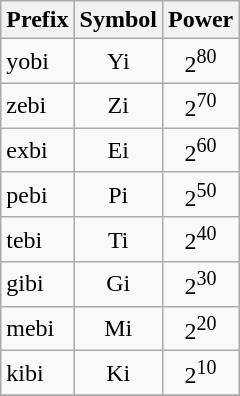<table class="wikitable floatright">
<tr>
<th>Prefix</th>
<th>Symbol</th>
<th>Power</th>
</tr>
<tr>
<td>yobi</td>
<td style="text-align: center;">Yi</td>
<td style="text-align: center;">2<sup>80</sup></td>
</tr>
<tr>
<td>zebi</td>
<td style="text-align: center;">Zi</td>
<td style="text-align: center;">2<sup>70</sup></td>
</tr>
<tr>
<td>exbi</td>
<td style="text-align: center;">Ei</td>
<td style="text-align: center;">2<sup>60</sup></td>
</tr>
<tr>
<td>pebi</td>
<td style="text-align: center;">Pi</td>
<td style="text-align: center;">2<sup>50</sup></td>
</tr>
<tr>
<td>tebi</td>
<td style="text-align: center;">Ti</td>
<td style="text-align: center;">2<sup>40</sup></td>
</tr>
<tr>
<td>gibi</td>
<td style="text-align: center;">Gi</td>
<td style="text-align: center;">2<sup>30</sup></td>
</tr>
<tr>
<td>mebi</td>
<td style="text-align: center;">Mi</td>
<td style="text-align: center;">2<sup>20</sup></td>
</tr>
<tr>
<td>kibi</td>
<td style="text-align: center;">Ki</td>
<td style="text-align: center;">2<sup>10</sup></td>
</tr>
<tr>
</tr>
</table>
